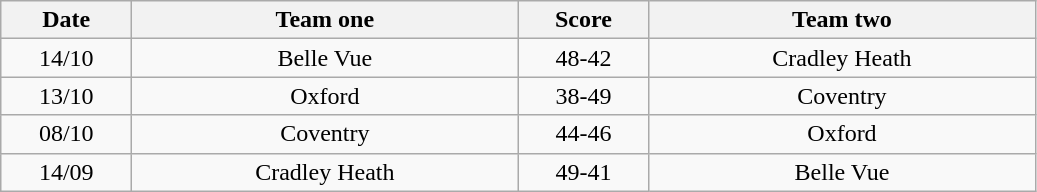<table class="wikitable" style="text-align: center">
<tr>
<th width=80>Date</th>
<th width=250>Team one</th>
<th width=80>Score</th>
<th width=250>Team two</th>
</tr>
<tr>
<td>14/10</td>
<td>Belle Vue</td>
<td>48-42</td>
<td>Cradley Heath</td>
</tr>
<tr>
<td>13/10</td>
<td>Oxford</td>
<td>38-49</td>
<td>Coventry</td>
</tr>
<tr>
<td>08/10</td>
<td>Coventry</td>
<td>44-46</td>
<td>Oxford</td>
</tr>
<tr>
<td>14/09</td>
<td>Cradley Heath</td>
<td>49-41</td>
<td>Belle Vue</td>
</tr>
</table>
